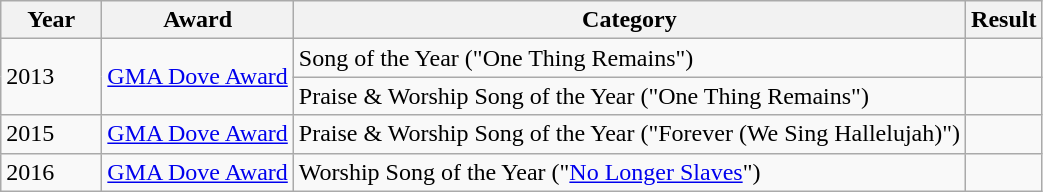<table class="wikitable">
<tr>
<th style="width:60px;">Year</th>
<th>Award</th>
<th>Category</th>
<th>Result</th>
</tr>
<tr>
<td rowspan="2">2013</td>
<td rowspan="2"><a href='#'>GMA Dove Award</a></td>
<td>Song of the Year ("One Thing Remains")</td>
<td></td>
</tr>
<tr>
<td>Praise & Worship Song of the Year ("One Thing Remains")</td>
<td></td>
</tr>
<tr>
<td>2015</td>
<td><a href='#'>GMA Dove Award</a></td>
<td>Praise & Worship Song of the Year ("Forever (We Sing Hallelujah)")</td>
<td></td>
</tr>
<tr>
<td>2016</td>
<td><a href='#'>GMA Dove Award</a></td>
<td>Worship Song of the Year ("<a href='#'>No Longer Slaves</a>")</td>
<td></td>
</tr>
</table>
